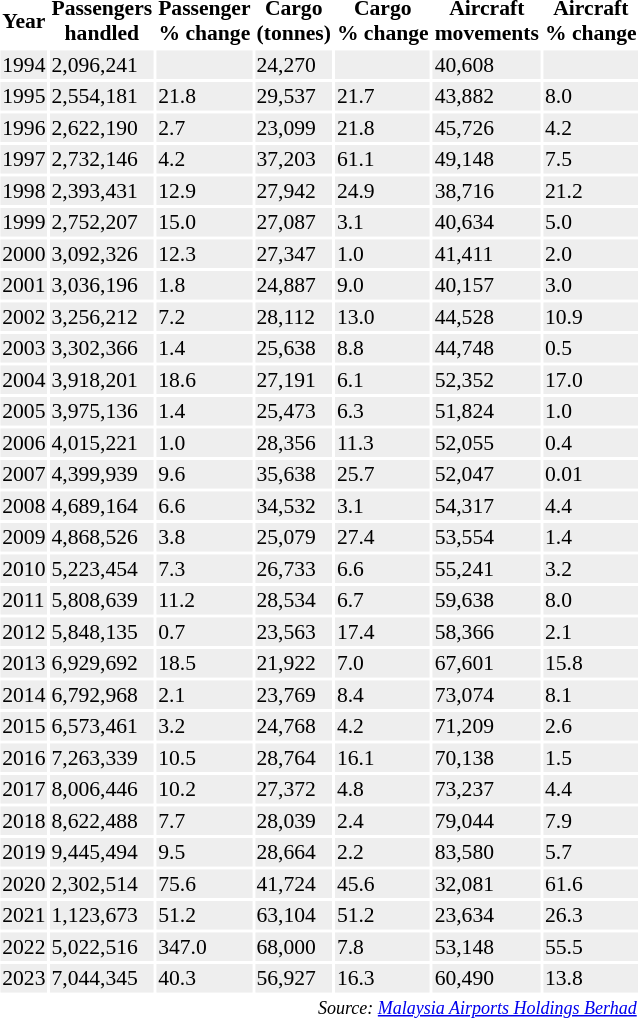<table class="toccolours sortable" style="padding:0.5em;font-size: 90%">
<tr>
<th>Year</th>
<th>Passengers<br>handled</th>
<th>Passenger<br>% change</th>
<th>Cargo<br>(tonnes)</th>
<th>Cargo<br>% change</th>
<th>Aircraft<br>movements</th>
<th>Aircraft<br>% change</th>
</tr>
<tr style="background:#eee;">
<td>1994</td>
<td>2,096,241</td>
<td></td>
<td>24,270</td>
<td></td>
<td>40,608</td>
<td></td>
</tr>
<tr style="background:#eee;">
<td>1995</td>
<td>2,554,181</td>
<td> 21.8</td>
<td>29,537</td>
<td> 21.7</td>
<td>43,882</td>
<td> 8.0</td>
</tr>
<tr style="background:#eee;">
<td>1996</td>
<td>2,622,190</td>
<td> 2.7</td>
<td>23,099</td>
<td> 21.8</td>
<td>45,726</td>
<td> 4.2</td>
</tr>
<tr style="background:#eee;">
<td>1997</td>
<td>2,732,146</td>
<td> 4.2</td>
<td>37,203</td>
<td> 61.1</td>
<td>49,148</td>
<td> 7.5</td>
</tr>
<tr style="background:#eee;">
<td>1998</td>
<td>2,393,431</td>
<td> 12.9</td>
<td>27,942</td>
<td> 24.9</td>
<td>38,716</td>
<td> 21.2</td>
</tr>
<tr style="background:#eee;">
<td>1999</td>
<td>2,752,207</td>
<td> 15.0</td>
<td>27,087</td>
<td> 3.1</td>
<td>40,634</td>
<td> 5.0</td>
</tr>
<tr style="background:#eee;">
<td>2000</td>
<td>3,092,326</td>
<td> 12.3</td>
<td>27,347</td>
<td> 1.0</td>
<td>41,411</td>
<td> 2.0</td>
</tr>
<tr style="background:#eee;">
<td>2001</td>
<td>3,036,196</td>
<td> 1.8</td>
<td>24,887</td>
<td> 9.0</td>
<td>40,157</td>
<td> 3.0</td>
</tr>
<tr style="background:#eee;">
<td>2002</td>
<td>3,256,212</td>
<td> 7.2</td>
<td>28,112</td>
<td> 13.0</td>
<td>44,528</td>
<td> 10.9</td>
</tr>
<tr style="background:#eee;">
<td>2003</td>
<td>3,302,366</td>
<td> 1.4</td>
<td>25,638</td>
<td> 8.8</td>
<td>44,748</td>
<td> 0.5</td>
</tr>
<tr style="background:#eee;">
<td>2004</td>
<td>3,918,201</td>
<td> 18.6</td>
<td>27,191</td>
<td> 6.1</td>
<td>52,352</td>
<td> 17.0</td>
</tr>
<tr style="background:#eee;">
<td>2005</td>
<td>3,975,136</td>
<td> 1.4</td>
<td>25,473</td>
<td> 6.3</td>
<td>51,824</td>
<td> 1.0</td>
</tr>
<tr style="background:#eee;">
<td>2006</td>
<td>4,015,221</td>
<td> 1.0</td>
<td>28,356</td>
<td> 11.3</td>
<td>52,055</td>
<td> 0.4</td>
</tr>
<tr style="background:#eee;">
<td>2007</td>
<td>4,399,939</td>
<td> 9.6</td>
<td>35,638</td>
<td> 25.7</td>
<td>52,047</td>
<td> 0.01</td>
</tr>
<tr style="background:#eee;">
<td>2008</td>
<td>4,689,164</td>
<td> 6.6</td>
<td>34,532</td>
<td> 3.1</td>
<td>54,317</td>
<td> 4.4</td>
</tr>
<tr style="background:#eee;">
<td>2009</td>
<td>4,868,526</td>
<td> 3.8</td>
<td>25,079</td>
<td> 27.4</td>
<td>53,554</td>
<td> 1.4</td>
</tr>
<tr style="background:#eee;">
<td>2010</td>
<td>5,223,454</td>
<td> 7.3</td>
<td>26,733</td>
<td> 6.6</td>
<td>55,241</td>
<td> 3.2</td>
</tr>
<tr style="background:#eee;">
<td>2011</td>
<td>5,808,639</td>
<td> 11.2</td>
<td>28,534</td>
<td> 6.7</td>
<td>59,638</td>
<td> 8.0</td>
</tr>
<tr style="background:#eee;">
<td>2012</td>
<td>5,848,135</td>
<td> 0.7</td>
<td>23,563</td>
<td> 17.4</td>
<td>58,366</td>
<td> 2.1</td>
</tr>
<tr style="background:#eee;">
<td>2013</td>
<td>6,929,692</td>
<td> 18.5</td>
<td>21,922</td>
<td> 7.0</td>
<td>67,601</td>
<td> 15.8</td>
</tr>
<tr style="background:#eee;">
<td>2014</td>
<td>6,792,968</td>
<td> 2.1</td>
<td>23,769</td>
<td> 8.4</td>
<td>73,074</td>
<td> 8.1</td>
</tr>
<tr style="background:#eee;">
<td>2015</td>
<td>6,573,461</td>
<td> 3.2</td>
<td>24,768</td>
<td> 4.2</td>
<td>71,209</td>
<td> 2.6</td>
</tr>
<tr style="background:#eee;">
<td>2016</td>
<td>7,263,339</td>
<td> 10.5</td>
<td>28,764</td>
<td> 16.1</td>
<td>70,138</td>
<td> 1.5</td>
</tr>
<tr style="background:#eee;">
<td>2017</td>
<td>8,006,446</td>
<td> 10.2</td>
<td>27,372</td>
<td> 4.8</td>
<td>73,237</td>
<td> 4.4</td>
</tr>
<tr style="background:#eee;">
<td>2018</td>
<td>8,622,488</td>
<td> 7.7</td>
<td>28,039</td>
<td> 2.4</td>
<td>79,044</td>
<td> 7.9</td>
</tr>
<tr style="background:#eee;">
<td>2019</td>
<td>9,445,494</td>
<td> 9.5</td>
<td>28,664</td>
<td> 2.2</td>
<td>83,580</td>
<td> 5.7</td>
</tr>
<tr style="background:#eee;">
<td>2020</td>
<td>2,302,514</td>
<td> 75.6</td>
<td>41,724</td>
<td> 45.6</td>
<td>32,081</td>
<td> 61.6</td>
</tr>
<tr style="background:#eee;">
<td>2021</td>
<td>1,123,673</td>
<td> 51.2</td>
<td>63,104</td>
<td> 51.2</td>
<td>23,634</td>
<td> 26.3</td>
</tr>
<tr style="background:#eee;">
<td>2022</td>
<td>5,022,516</td>
<td> 347.0</td>
<td>68,000</td>
<td> 7.8</td>
<td>53,148</td>
<td> 55.5</td>
</tr>
<tr style="background:#eee;">
<td>2023</td>
<td>7,044,345</td>
<td> 40.3</td>
<td>56,927</td>
<td> 16.3</td>
<td>60,490</td>
<td> 13.8</td>
</tr>
<tr>
<td colspan="7" style="text-align:right;"><sup><em>Source: <a href='#'>Malaysia Airports Holdings Berhad</a></em></sup></td>
</tr>
</table>
